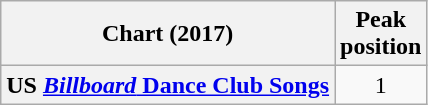<table class="wikitable sortable plainrowheaders" style="text-align:center">
<tr>
<th scope="col">Chart (2017)</th>
<th scope="col">Peak<br>position</th>
</tr>
<tr>
<th scope="row">US <a href='#'><em>Billboard</em> Dance Club Songs</a></th>
<td>1</td>
</tr>
</table>
